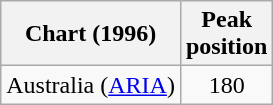<table class="wikitable">
<tr>
<th align="left">Chart (1996)</th>
<th align="left">Peak<br>position</th>
</tr>
<tr>
<td>Australia (<a href='#'>ARIA</a>)</td>
<td align="center">180</td>
</tr>
</table>
